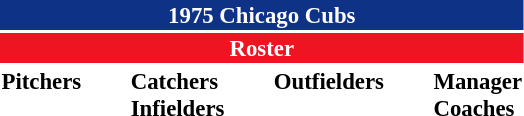<table class="toccolours" style="font-size: 95%;">
<tr>
<th colspan="10" style="background-color: #0e3386; color: white; text-align: center;">1975 Chicago Cubs</th>
</tr>
<tr>
<td colspan="10" style="background-color: #EE1422; color: white; text-align: center;"><strong>Roster</strong></td>
</tr>
<tr>
<td valign="top"><strong>Pitchers</strong><br>

















</td>
<td width="25px"></td>
<td valign="top"><strong>Catchers</strong><br>


<strong>Infielders</strong>








</td>
<td width="25px"></td>
<td valign="top"><strong>Outfielders</strong><br>






</td>
<td width="25px"></td>
<td valign="top"><strong>Manager</strong><br>
<strong>Coaches</strong>



</td>
</tr>
<tr>
</tr>
</table>
